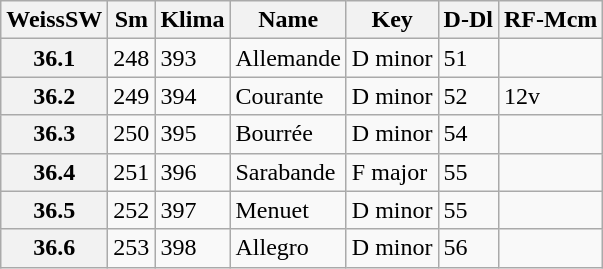<table border="1" class="wikitable sortable">
<tr>
<th data-sort-type="number">WeissSW</th>
<th>Sm</th>
<th>Klima</th>
<th class="unsortable">Name</th>
<th class="unsortable">Key</th>
<th>D-Dl</th>
<th>RF-Mcm</th>
</tr>
<tr>
<th data-sort-value="1">36.1</th>
<td>248</td>
<td>393</td>
<td>Allemande</td>
<td>D minor</td>
<td>51</td>
<td></td>
</tr>
<tr>
<th data-sort-value="2">36.2</th>
<td>249</td>
<td>394</td>
<td>Courante</td>
<td>D minor</td>
<td>52</td>
<td>12v</td>
</tr>
<tr>
<th data-sort-value="3">36.3</th>
<td>250</td>
<td>395</td>
<td>Bourrée</td>
<td>D minor</td>
<td>54</td>
<td></td>
</tr>
<tr>
<th data-sort-value="4">36.4</th>
<td>251</td>
<td>396</td>
<td>Sarabande</td>
<td>F major</td>
<td>55</td>
<td></td>
</tr>
<tr>
<th data-sort-value="5">36.5</th>
<td>252</td>
<td>397</td>
<td>Menuet</td>
<td>D minor</td>
<td>55</td>
<td></td>
</tr>
<tr>
<th data-sort-value="6">36.6</th>
<td>253</td>
<td>398</td>
<td>Allegro</td>
<td>D minor</td>
<td>56</td>
<td></td>
</tr>
</table>
